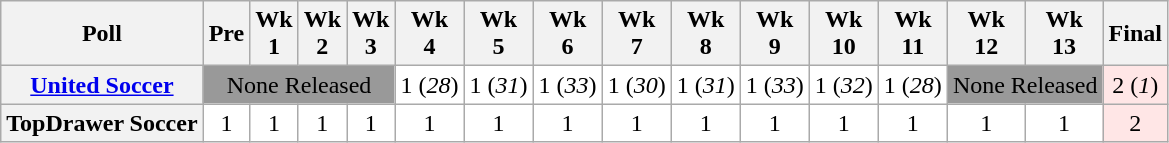<table class="wikitable" style="white-space:nowrap;text-align:center;">
<tr>
<th>Poll</th>
<th>Pre</th>
<th>Wk<br>1</th>
<th>Wk<br>2</th>
<th>Wk<br>3</th>
<th>Wk<br>4</th>
<th>Wk<br>5</th>
<th>Wk<br>6</th>
<th>Wk<br>7</th>
<th>Wk<br>8</th>
<th>Wk<br>9</th>
<th>Wk<br>10</th>
<th>Wk<br>11</th>
<th>Wk<br>12</th>
<th>Wk<br>13</th>
<th>Final<br></th>
</tr>
<tr>
<th><a href='#'>United Soccer</a></th>
<td colspan=4 style="background:#999;">None Released</td>
<td style="background:#FFFFFF;">1 (<em>28</em>)</td>
<td style="background:#FFFFFF;">1 (<em>31</em>)</td>
<td style="background:#FFFFFF;">1 (<em>33</em>)</td>
<td style="background:#FFFFFF;">1 (<em>30</em>)</td>
<td style="background:#FFFFFF;">1 (<em>31</em>)</td>
<td style="background:#FFFFFF;">1 (<em>33</em>)</td>
<td style="background:#FFFFFF;">1 (<em>32</em>)</td>
<td style="background:#FFFFFF;">1 (<em>28</em>)</td>
<td colspan=2 style="background:#999;">None Released</td>
<td style="background:#FFE6E6;">2 (<em>1</em>)</td>
</tr>
<tr>
<th>TopDrawer Soccer </th>
<td style="background:#FFFFFF;">1</td>
<td style="background:#FFFFFF;">1</td>
<td style="background:#FFFFFF;">1</td>
<td style="background:#FFFFFF;">1</td>
<td style="background:#FFFFFF;">1</td>
<td style="background:#FFFFFF;">1</td>
<td style="background:#FFFFFF;">1</td>
<td style="background:#FFFFFF;">1</td>
<td style="background:#FFFFFF;">1</td>
<td style="background:#FFFFFF;">1</td>
<td style="background:#FFFFFF;">1</td>
<td style="background:#FFFFFF;">1</td>
<td style="background:#FFFFFF;">1</td>
<td style="background:#FFFFFF;">1</td>
<td style="background:#FFE6E6;">2</td>
</tr>
</table>
